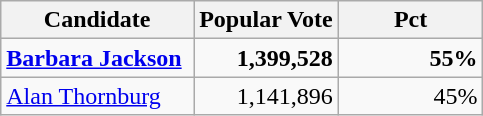<table class="wikitable">
<tr>
<th width=40%>Candidate</th>
<th width=30%>Popular Vote</th>
<th width=30%>Pct</th>
</tr>
<tr>
<td><strong><a href='#'>Barbara Jackson</a></strong></td>
<td align="right"><strong>1,399,528</strong></td>
<td align="right"><strong>55%</strong></td>
</tr>
<tr>
<td><a href='#'>Alan Thornburg</a></td>
<td align="right">1,141,896</td>
<td align="right">45%</td>
</tr>
</table>
